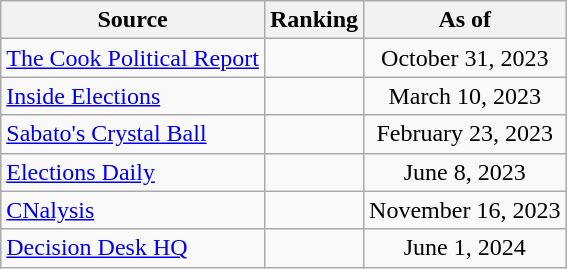<table class="wikitable" style="text-align:center">
<tr>
<th>Source</th>
<th>Ranking</th>
<th>As of</th>
</tr>
<tr>
<td align=left><a href='#'>The Cook Political Report</a></td>
<td></td>
<td>October 31, 2023</td>
</tr>
<tr>
<td align=left><a href='#'>Inside Elections</a></td>
<td></td>
<td>March 10, 2023</td>
</tr>
<tr>
<td align=left><a href='#'>Sabato's Crystal Ball</a></td>
<td></td>
<td>February 23, 2023</td>
</tr>
<tr>
<td align=left><a href='#'>Elections Daily</a></td>
<td></td>
<td>June 8, 2023</td>
</tr>
<tr>
<td align=left><a href='#'>CNalysis</a></td>
<td></td>
<td>November 16, 2023</td>
</tr>
<tr>
<td align=left><a href='#'>Decision Desk HQ</a></td>
<td></td>
<td>June 1, 2024</td>
</tr>
</table>
